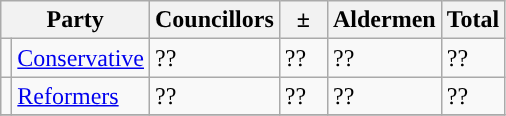<table class="wikitable">
<tr>
<th colspan="2">Party</th>
<th>Councillors</th>
<th>  ±  </th>
<th>Aldermen</th>
<th>Total</th>
</tr>
<tr>
<td style="background-color: "></td>
<td><a href='#'>Conservative</a></td>
<td>??</td>
<td>??</td>
<td>??</td>
<td>??</td>
</tr>
<tr>
<td style="background-color: "></td>
<td><a href='#'>Reformers</a></td>
<td>??</td>
<td>??</td>
<td>??</td>
<td>??</td>
</tr>
<tr>
</tr>
</table>
